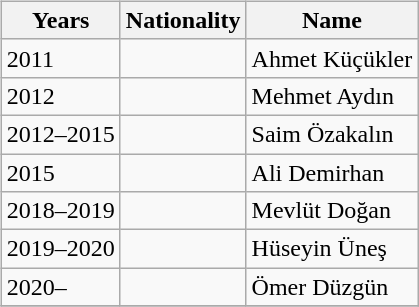<table>
<tr>
<td width="10"> </td>
<td valign="top"><br><table class="wikitable" style="text-align: center">
<tr>
<th>Years</th>
<th>Nationality</th>
<th>Name</th>
</tr>
<tr>
<td align=left>2011</td>
<td></td>
<td align=left>Ahmet Küçükler</td>
</tr>
<tr>
<td align=left>2012</td>
<td></td>
<td align=left>Mehmet Aydın</td>
</tr>
<tr>
<td align=left>2012–2015</td>
<td></td>
<td align=left>Saim Özakalın</td>
</tr>
<tr>
<td align=left>2015</td>
<td></td>
<td align=left>Ali Demirhan</td>
</tr>
<tr>
<td align=left>2018–2019</td>
<td></td>
<td align=left>Mevlüt Doğan</td>
</tr>
<tr>
<td align=left>2019–2020</td>
<td></td>
<td align=left>Hüseyin Üneş</td>
</tr>
<tr>
<td align=left>2020–</td>
<td></td>
<td align=left>Ömer Düzgün</td>
</tr>
<tr>
</tr>
</table>
</td>
</tr>
</table>
